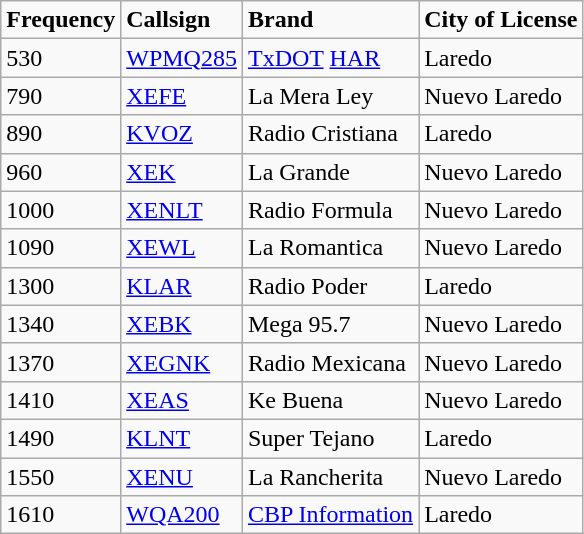<table class="sortable wikitable" style="margin: 1em 1em 1em 0; background: #f9f9f9; border: 1px #aaa solid; border-collapse: collapse">
<tr>
<td><strong>Frequency</strong></td>
<td><strong>Callsign</strong></td>
<td><strong>Brand</strong></td>
<td><strong>City of License</strong></td>
</tr>
<tr style="vertical-align: top; text-align: left;">
<td>530</td>
<td><a href='#'>WPMQ285</a></td>
<td><a href='#'>TxDOT</a> <a href='#'>HAR</a></td>
<td>Laredo</td>
</tr>
<tr style="vertical-align: top; text-align: left;">
<td>790</td>
<td><a href='#'>XEFE</a></td>
<td>La Mera Ley</td>
<td>Nuevo Laredo</td>
</tr>
<tr style="vertical-align: top; text-align: left;">
<td>890</td>
<td><a href='#'>KVOZ</a></td>
<td>Radio Cristiana</td>
<td>Laredo</td>
</tr>
<tr style="vertical-align: top; text-align: left;">
<td>960</td>
<td><a href='#'>XEK</a></td>
<td>La Grande</td>
<td>Nuevo Laredo</td>
</tr>
<tr style="vertical-align: top; text-align: left;">
<td>1000</td>
<td><a href='#'>XENLT</a></td>
<td>Radio Formula</td>
<td>Nuevo Laredo</td>
</tr>
<tr style="vertical-align: top; text-align: left;">
<td>1090</td>
<td><a href='#'>XEWL</a></td>
<td>La Romantica</td>
<td>Nuevo Laredo</td>
</tr>
<tr style="vertical-align: top; text-align: left;">
<td>1300</td>
<td><a href='#'>KLAR</a></td>
<td>Radio Poder</td>
<td>Laredo</td>
</tr>
<tr style="vertical-align: top; text-align: left;">
<td>1340</td>
<td><a href='#'>XEBK</a></td>
<td>Mega 95.7</td>
<td>Nuevo Laredo</td>
</tr>
<tr style="vertical-align: top; text-align: left;">
<td>1370</td>
<td><a href='#'>XEGNK</a></td>
<td>Radio Mexicana</td>
<td>Nuevo Laredo</td>
</tr>
<tr style="vertical-align: top; text-align: left;">
<td>1410</td>
<td><a href='#'>XEAS</a></td>
<td>Ke Buena</td>
<td>Nuevo Laredo</td>
</tr>
<tr style="vertical-align: top; text-align: left;">
<td>1490</td>
<td><a href='#'>KLNT</a></td>
<td>Super Tejano</td>
<td>Laredo</td>
</tr>
<tr style="vertical-align: top; text-align: left;">
<td>1550</td>
<td><a href='#'>XENU</a></td>
<td>La Rancherita</td>
<td>Nuevo Laredo</td>
</tr>
<tr style="vertical-align: top; text-align: left;">
<td>1610</td>
<td><a href='#'>WQA200</a></td>
<td><a href='#'>CBP Information</a></td>
<td>Laredo</td>
</tr>
</table>
